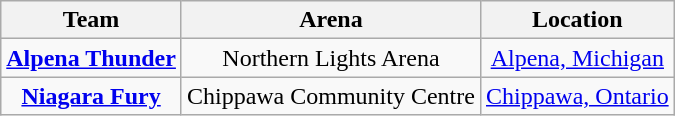<table class="wikitable">
<tr align="center">
<th>Team</th>
<th>Arena</th>
<th>Location</th>
</tr>
<tr align="center">
<td><strong><a href='#'>Alpena Thunder</a></strong></td>
<td>Northern Lights Arena</td>
<td><a href='#'>Alpena, Michigan</a></td>
</tr>
<tr align="center">
<td><strong><a href='#'>Niagara Fury</a></strong></td>
<td>Chippawa Community Centre</td>
<td><a href='#'>Chippawa, Ontario</a></td>
</tr>
</table>
